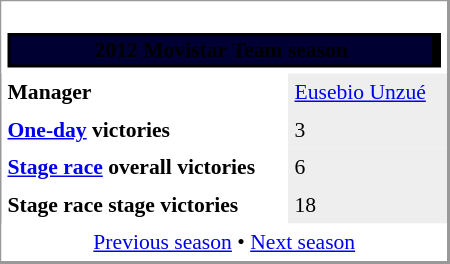<table align="right" cellpadding="4" cellspacing="0" style="margin-left:1em; width:300px; font-size:90%; border:1px solid #999; border-right-width:2px; border-bottom-width:2px; background-color:white;">
<tr>
<th colspan="2" style="background-color:white;"><br><table style="background:black;text-align:center;width:100%;">
<tr>
<td style="background:#000033;" align="center" width="100%"><span> 2012 Movistar Team season</span></td>
<td padding=15px></td>
</tr>
</table>
</th>
</tr>
<tr>
<td><strong>Manager</strong></td>
<td bgcolor=#EEEEEE><a href='#'>Eusebio Unzué</a></td>
</tr>
<tr>
<td><strong><a href='#'>One-day</a> victories</strong></td>
<td bgcolor=#EEEEEE>3</td>
</tr>
<tr>
<td><strong><a href='#'>Stage race</a> overall victories</strong></td>
<td bgcolor=#EEEEEE>6</td>
</tr>
<tr>
<td><strong>Stage race stage victories</strong></td>
<td bgcolor=#EEEEEE>18</td>
</tr>
<tr>
<td colspan="2" bgcolor="white" align="center"><a href='#'>Previous season</a> • <a href='#'>Next season</a></td>
</tr>
</table>
